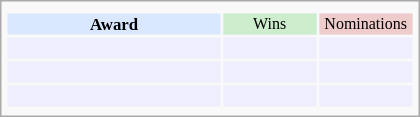<table class="infobox" style="width: 25em; text-align: left; font-size: 70%; vertical-align: middle;">
<tr>
<td colspan="3" style="text-align:center;"></td>
</tr>
<tr bgcolor=#D9E8FF style="text-align:center;">
<th style="vertical-align: middle;">Award</th>
<td style="background:#cceecc; font-size:8pt;" width="60px">Wins</td>
<td style="background:#eecccc; font-size:8pt;" width="60px">Nominations</td>
</tr>
<tr bgcolor=#eeeeff>
<td align="center"><br></td>
<td></td>
<td></td>
</tr>
<tr bgcolor=#eeeeff>
<td align="center"><br></td>
<td></td>
<td></td>
</tr>
<tr bgcolor=#eeeeff>
<td align="center"><br></td>
<td></td>
<td></td>
</tr>
<tr>
</tr>
</table>
